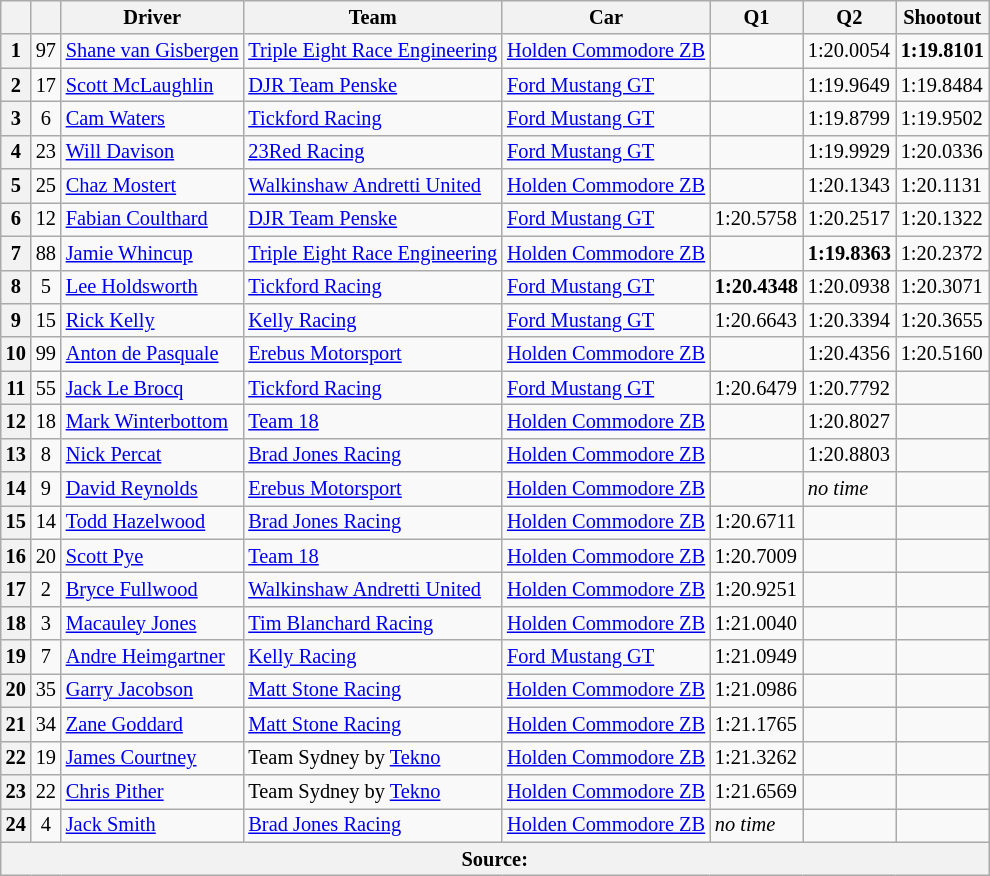<table class="wikitable" style="font-size: 85%">
<tr>
<th></th>
<th></th>
<th>Driver</th>
<th>Team</th>
<th>Car</th>
<th>Q1</th>
<th>Q2</th>
<th>Shootout</th>
</tr>
<tr>
<th>1</th>
<td align="center">97</td>
<td> <a href='#'>Shane van Gisbergen</a></td>
<td><a href='#'>Triple Eight Race Engineering</a></td>
<td><a href='#'>Holden Commodore ZB</a></td>
<td></td>
<td>1:20.0054</td>
<td><strong>1:19.8101</strong></td>
</tr>
<tr>
<th>2</th>
<td align="center">17</td>
<td> <a href='#'>Scott McLaughlin</a></td>
<td><a href='#'>DJR Team Penske</a></td>
<td><a href='#'>Ford Mustang GT</a></td>
<td></td>
<td>1:19.9649</td>
<td>1:19.8484</td>
</tr>
<tr>
<th>3</th>
<td align="center">6</td>
<td> <a href='#'>Cam Waters</a></td>
<td><a href='#'>Tickford Racing</a></td>
<td><a href='#'>Ford Mustang GT</a></td>
<td></td>
<td>1:19.8799</td>
<td>1:19.9502</td>
</tr>
<tr>
<th>4</th>
<td align="center">23</td>
<td> <a href='#'>Will Davison</a></td>
<td><a href='#'>23Red Racing</a></td>
<td><a href='#'>Ford Mustang GT</a></td>
<td></td>
<td>1:19.9929</td>
<td>1:20.0336</td>
</tr>
<tr>
<th>5</th>
<td align="center">25</td>
<td> <a href='#'>Chaz Mostert</a></td>
<td><a href='#'>Walkinshaw Andretti United</a></td>
<td><a href='#'>Holden Commodore ZB</a></td>
<td></td>
<td>1:20.1343</td>
<td>1:20.1131</td>
</tr>
<tr>
<th>6</th>
<td align="center">12</td>
<td> <a href='#'>Fabian Coulthard</a></td>
<td><a href='#'>DJR Team Penske</a></td>
<td><a href='#'>Ford Mustang GT</a></td>
<td>1:20.5758</td>
<td>1:20.2517</td>
<td>1:20.1322</td>
</tr>
<tr>
<th>7</th>
<td align="center">88</td>
<td> <a href='#'>Jamie Whincup</a></td>
<td><a href='#'>Triple Eight Race Engineering</a></td>
<td><a href='#'>Holden Commodore ZB</a></td>
<td></td>
<td><strong>1:19.8363</strong></td>
<td>1:20.2372</td>
</tr>
<tr>
<th>8</th>
<td align="center">5</td>
<td> <a href='#'>Lee Holdsworth</a></td>
<td><a href='#'>Tickford Racing</a></td>
<td><a href='#'>Ford Mustang GT</a></td>
<td><strong>1:20.4348</strong></td>
<td>1:20.0938</td>
<td>1:20.3071</td>
</tr>
<tr>
<th>9</th>
<td align="center">15</td>
<td> <a href='#'>Rick Kelly</a></td>
<td><a href='#'>Kelly Racing</a></td>
<td><a href='#'>Ford Mustang GT</a></td>
<td>1:20.6643</td>
<td>1:20.3394</td>
<td>1:20.3655</td>
</tr>
<tr>
<th>10</th>
<td align="center">99</td>
<td> <a href='#'>Anton de Pasquale</a></td>
<td><a href='#'>Erebus Motorsport</a></td>
<td><a href='#'>Holden Commodore ZB</a></td>
<td></td>
<td>1:20.4356</td>
<td>1:20.5160</td>
</tr>
<tr>
<th>11</th>
<td align="center">55</td>
<td> <a href='#'>Jack Le Brocq</a></td>
<td><a href='#'>Tickford Racing</a></td>
<td><a href='#'>Ford Mustang GT</a></td>
<td>1:20.6479</td>
<td>1:20.7792</td>
<td></td>
</tr>
<tr>
<th>12</th>
<td align="center">18</td>
<td> <a href='#'>Mark Winterbottom</a></td>
<td><a href='#'>Team 18</a></td>
<td><a href='#'>Holden Commodore ZB</a></td>
<td></td>
<td>1:20.8027</td>
<td></td>
</tr>
<tr>
<th>13</th>
<td align="center">8</td>
<td> <a href='#'>Nick Percat</a></td>
<td><a href='#'>Brad Jones Racing</a></td>
<td><a href='#'>Holden Commodore ZB</a></td>
<td></td>
<td>1:20.8803</td>
<td></td>
</tr>
<tr>
<th>14</th>
<td align="center">9</td>
<td> <a href='#'>David Reynolds</a></td>
<td><a href='#'>Erebus Motorsport</a></td>
<td><a href='#'>Holden Commodore ZB</a></td>
<td></td>
<td><em>no time</em></td>
<td></td>
</tr>
<tr>
<th>15</th>
<td align="center">14</td>
<td> <a href='#'>Todd Hazelwood</a></td>
<td><a href='#'>Brad Jones Racing</a></td>
<td><a href='#'>Holden Commodore ZB</a></td>
<td>1:20.6711</td>
<td></td>
<td></td>
</tr>
<tr>
<th>16</th>
<td align="center">20</td>
<td> <a href='#'>Scott Pye</a></td>
<td><a href='#'>Team 18</a></td>
<td><a href='#'>Holden Commodore ZB</a></td>
<td>1:20.7009</td>
<td></td>
<td></td>
</tr>
<tr>
<th>17</th>
<td align="center">2</td>
<td> <a href='#'>Bryce Fullwood</a></td>
<td><a href='#'>Walkinshaw Andretti United</a></td>
<td><a href='#'>Holden Commodore ZB</a></td>
<td>1:20.9251</td>
<td></td>
<td></td>
</tr>
<tr>
<th>18</th>
<td align="center">3</td>
<td> <a href='#'>Macauley Jones</a></td>
<td><a href='#'>Tim Blanchard Racing</a></td>
<td><a href='#'>Holden Commodore ZB</a></td>
<td>1:21.0040</td>
<td></td>
<td></td>
</tr>
<tr>
<th>19</th>
<td align="center">7</td>
<td> <a href='#'>Andre Heimgartner</a></td>
<td><a href='#'>Kelly Racing</a></td>
<td><a href='#'>Ford Mustang GT</a></td>
<td>1:21.0949</td>
<td></td>
<td></td>
</tr>
<tr>
<th>20</th>
<td align="center">35</td>
<td> <a href='#'>Garry Jacobson</a></td>
<td><a href='#'>Matt Stone Racing</a></td>
<td><a href='#'>Holden Commodore ZB</a></td>
<td>1:21.0986</td>
<td></td>
<td></td>
</tr>
<tr>
<th>21</th>
<td align="center">34</td>
<td> <a href='#'>Zane Goddard</a></td>
<td><a href='#'>Matt Stone Racing</a></td>
<td><a href='#'>Holden Commodore ZB</a></td>
<td>1:21.1765</td>
<td></td>
<td></td>
</tr>
<tr>
<th>22</th>
<td align="center">19</td>
<td> <a href='#'>James Courtney</a></td>
<td>Team Sydney by <a href='#'>Tekno</a></td>
<td><a href='#'>Holden Commodore ZB</a></td>
<td>1:21.3262</td>
<td></td>
<td></td>
</tr>
<tr>
<th>23</th>
<td align="center">22</td>
<td> <a href='#'>Chris Pither</a></td>
<td>Team Sydney by <a href='#'>Tekno</a></td>
<td><a href='#'>Holden Commodore ZB</a></td>
<td>1:21.6569</td>
<td></td>
<td></td>
</tr>
<tr>
<th>24</th>
<td align="center">4</td>
<td> <a href='#'>Jack Smith</a></td>
<td><a href='#'>Brad Jones Racing</a></td>
<td><a href='#'>Holden Commodore ZB</a></td>
<td><em>no time</em></td>
<td></td>
<td></td>
</tr>
<tr>
<th colspan=8>Source:</th>
</tr>
</table>
